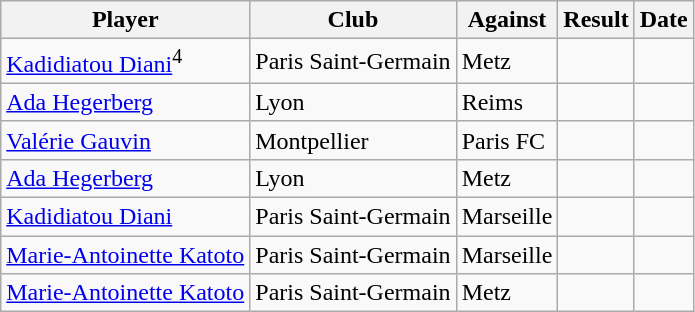<table class="wikitable sortable">
<tr>
<th>Player</th>
<th>Club</th>
<th>Against</th>
<th>Result</th>
<th>Date</th>
</tr>
<tr>
<td> <a href='#'>Kadidiatou Diani</a><sup>4</sup></td>
<td>Paris Saint-Germain</td>
<td>Metz</td>
<td></td>
<td></td>
</tr>
<tr>
<td> <a href='#'>Ada Hegerberg</a></td>
<td>Lyon</td>
<td>Reims</td>
<td></td>
<td></td>
</tr>
<tr>
<td> <a href='#'>Valérie Gauvin</a></td>
<td>Montpellier</td>
<td>Paris FC</td>
<td></td>
<td></td>
</tr>
<tr>
<td> <a href='#'>Ada Hegerberg</a></td>
<td>Lyon</td>
<td>Metz</td>
<td></td>
<td></td>
</tr>
<tr>
<td> <a href='#'>Kadidiatou Diani</a></td>
<td>Paris Saint-Germain</td>
<td>Marseille</td>
<td></td>
<td></td>
</tr>
<tr>
<td> <a href='#'>Marie-Antoinette Katoto</a></td>
<td>Paris Saint-Germain</td>
<td>Marseille</td>
<td></td>
<td></td>
</tr>
<tr>
<td> <a href='#'>Marie-Antoinette Katoto</a></td>
<td>Paris Saint-Germain</td>
<td>Metz</td>
<td></td>
<td></td>
</tr>
</table>
